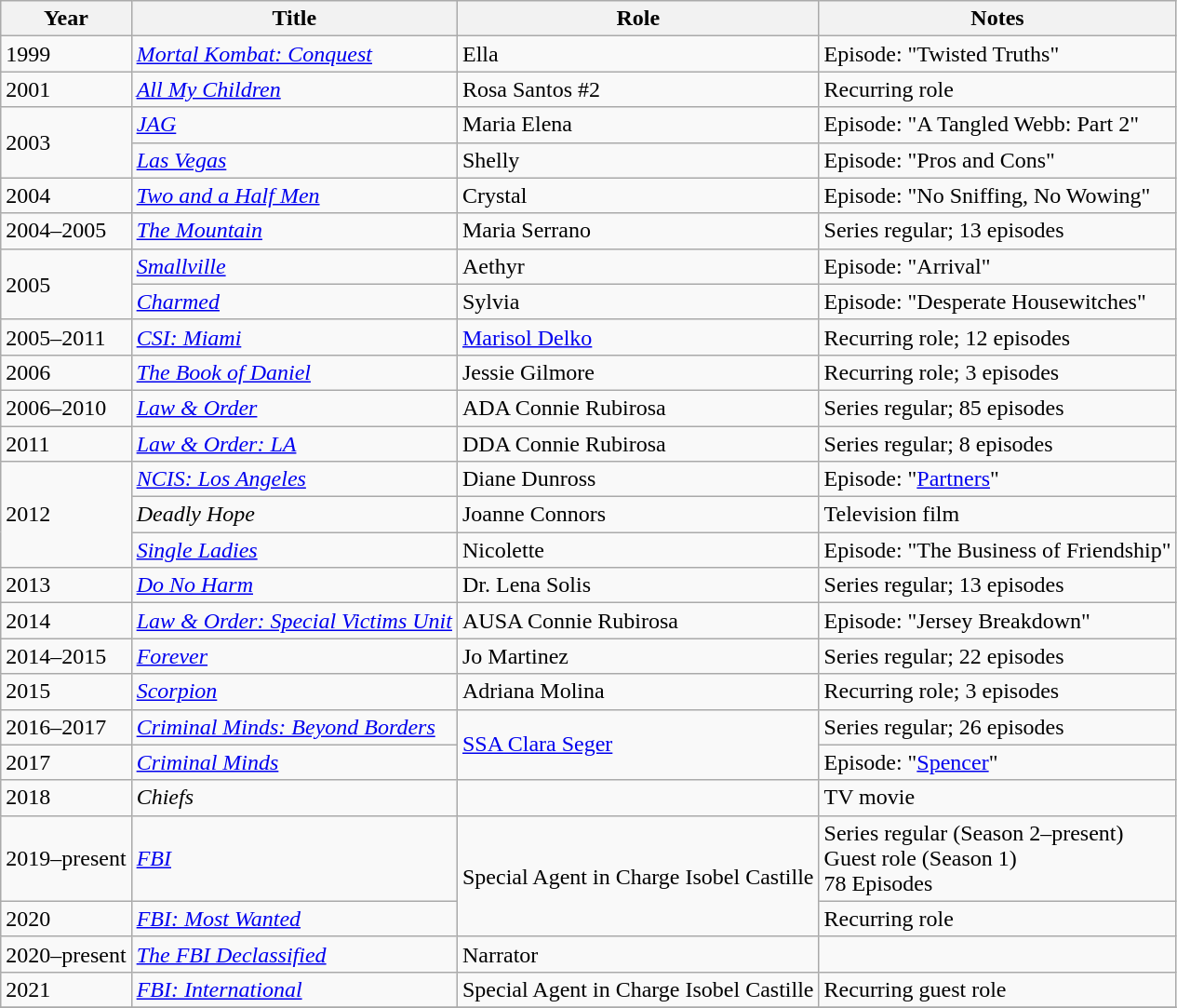<table class="wikitable sortable">
<tr>
<th>Year</th>
<th>Title</th>
<th>Role</th>
<th class="unsortable">Notes</th>
</tr>
<tr>
<td>1999</td>
<td><em><a href='#'>Mortal Kombat: Conquest</a></em></td>
<td>Ella</td>
<td>Episode: "Twisted Truths"</td>
</tr>
<tr>
<td>2001</td>
<td><em><a href='#'>All My Children</a></em></td>
<td>Rosa Santos #2</td>
<td>Recurring role</td>
</tr>
<tr>
<td rowspan=2>2003</td>
<td><em><a href='#'>JAG</a></em></td>
<td>Maria Elena</td>
<td>Episode: "A Tangled Webb: Part 2"</td>
</tr>
<tr>
<td><em><a href='#'>Las Vegas</a></em></td>
<td>Shelly</td>
<td>Episode: "Pros and Cons"</td>
</tr>
<tr>
<td>2004</td>
<td><em><a href='#'>Two and a Half Men</a></em></td>
<td>Crystal</td>
<td>Episode: "No Sniffing, No Wowing"</td>
</tr>
<tr>
<td>2004–2005</td>
<td><em><a href='#'>The Mountain</a></em></td>
<td>Maria Serrano</td>
<td>Series regular; 13 episodes</td>
</tr>
<tr>
<td rowspan=2>2005</td>
<td><em><a href='#'>Smallville</a></em></td>
<td>Aethyr</td>
<td>Episode: "Arrival"</td>
</tr>
<tr>
<td><em><a href='#'>Charmed</a></em></td>
<td>Sylvia</td>
<td>Episode: "Desperate Housewitches"</td>
</tr>
<tr>
<td>2005–2011</td>
<td><em><a href='#'>CSI: Miami</a></em></td>
<td><a href='#'>Marisol Delko</a></td>
<td>Recurring role; 12 episodes</td>
</tr>
<tr>
<td>2006</td>
<td><em><a href='#'>The Book of Daniel</a></em></td>
<td>Jessie Gilmore</td>
<td>Recurring role; 3 episodes</td>
</tr>
<tr>
<td>2006–2010</td>
<td><em><a href='#'>Law & Order</a></em></td>
<td>ADA Connie Rubirosa</td>
<td>Series regular; 85 episodes</td>
</tr>
<tr>
<td>2011</td>
<td><em><a href='#'>Law & Order: LA</a></em></td>
<td>DDA Connie Rubirosa</td>
<td>Series regular; 8 episodes</td>
</tr>
<tr>
<td rowspan=3>2012</td>
<td><em><a href='#'>NCIS: Los Angeles</a></em></td>
<td>Diane Dunross</td>
<td>Episode: "<a href='#'>Partners</a>"</td>
</tr>
<tr>
<td><em>Deadly Hope</em></td>
<td>Joanne Connors</td>
<td>Television film</td>
</tr>
<tr>
<td><em><a href='#'>Single Ladies</a></em></td>
<td>Nicolette</td>
<td>Episode: "The Business of Friendship"</td>
</tr>
<tr>
<td>2013</td>
<td><em><a href='#'>Do No Harm</a></em></td>
<td>Dr. Lena Solis</td>
<td>Series regular; 13 episodes</td>
</tr>
<tr>
<td>2014</td>
<td><em><a href='#'>Law & Order: Special Victims Unit</a></em></td>
<td>AUSA Connie Rubirosa</td>
<td>Episode: "Jersey Breakdown"</td>
</tr>
<tr>
<td>2014–2015</td>
<td><em><a href='#'>Forever</a></em></td>
<td>Jo Martinez</td>
<td>Series regular; 22 episodes</td>
</tr>
<tr>
<td>2015</td>
<td><em><a href='#'>Scorpion</a></em></td>
<td>Adriana Molina</td>
<td>Recurring role; 3 episodes</td>
</tr>
<tr>
<td>2016–2017</td>
<td><em><a href='#'>Criminal Minds: Beyond Borders</a></em></td>
<td rowspan="2"><a href='#'>SSA Clara Seger</a></td>
<td>Series regular; 26 episodes</td>
</tr>
<tr>
<td>2017</td>
<td><em><a href='#'>Criminal Minds</a></em></td>
<td>Episode: "<a href='#'>Spencer</a>"</td>
</tr>
<tr>
<td>2018</td>
<td><em>Chiefs</em></td>
<td></td>
<td>TV movie</td>
</tr>
<tr>
<td>2019–present</td>
<td><em><a href='#'>FBI</a></em></td>
<td rowspan=2>Special Agent in Charge Isobel Castille</td>
<td>Series regular (Season 2–present)<br>Guest role (Season 1)<br>78 Episodes</td>
</tr>
<tr>
<td>2020</td>
<td><em><a href='#'>FBI: Most Wanted</a></em></td>
<td>Recurring role</td>
</tr>
<tr>
<td>2020–present</td>
<td><em><a href='#'>The FBI Declassified</a></em></td>
<td>Narrator</td>
<td></td>
</tr>
<tr>
<td>2021</td>
<td><em><a href='#'>FBI: International</a></em></td>
<td>Special Agent in Charge Isobel Castille</td>
<td>Recurring guest role</td>
</tr>
<tr>
</tr>
</table>
